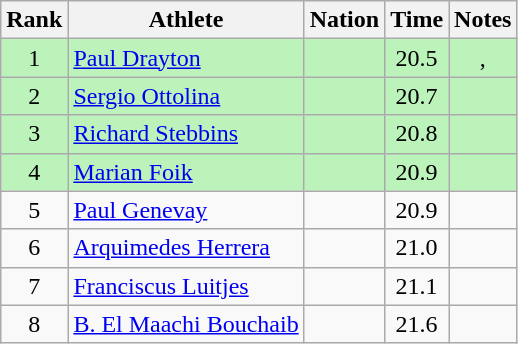<table class="wikitable sortable" style="text-align:center">
<tr>
<th>Rank</th>
<th>Athlete</th>
<th>Nation</th>
<th>Time</th>
<th>Notes</th>
</tr>
<tr bgcolor=bbf3bb>
<td>1</td>
<td align=left><a href='#'>Paul Drayton</a></td>
<td align=left></td>
<td>20.5</td>
<td>, </td>
</tr>
<tr bgcolor=bbf3bb>
<td>2</td>
<td align=left><a href='#'>Sergio Ottolina</a></td>
<td align=left></td>
<td>20.7</td>
<td></td>
</tr>
<tr bgcolor=bbf3bb>
<td>3</td>
<td align=left><a href='#'>Richard Stebbins</a></td>
<td align=left></td>
<td>20.8</td>
<td></td>
</tr>
<tr bgcolor=bbf3bb>
<td>4</td>
<td align=left><a href='#'>Marian Foik</a></td>
<td align=left></td>
<td>20.9</td>
<td></td>
</tr>
<tr>
<td>5</td>
<td align=left><a href='#'>Paul Genevay</a></td>
<td align=left></td>
<td>20.9</td>
<td></td>
</tr>
<tr>
<td>6</td>
<td align=left><a href='#'>Arquimedes Herrera</a></td>
<td align=left></td>
<td>21.0</td>
<td></td>
</tr>
<tr>
<td>7</td>
<td align=left><a href='#'>Franciscus Luitjes</a></td>
<td align=left></td>
<td>21.1</td>
<td></td>
</tr>
<tr>
<td>8</td>
<td align=left><a href='#'>B. El Maachi Bouchaib</a></td>
<td align=left></td>
<td>21.6</td>
<td></td>
</tr>
</table>
